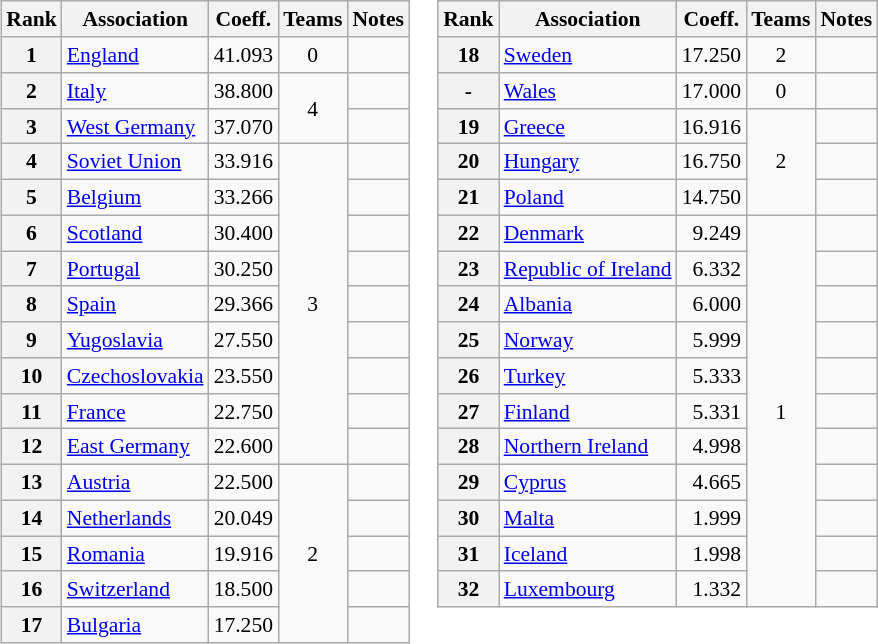<table>
<tr valign=top style="font-size:90%">
<td><br><table class="wikitable">
<tr>
<th>Rank</th>
<th>Association</th>
<th>Coeff.</th>
<th>Teams</th>
<th>Notes</th>
</tr>
<tr>
<th>1</th>
<td> <a href='#'>England</a></td>
<td align="right">41.093</td>
<td style="text-align:center">0</td>
<td></td>
</tr>
<tr>
<th>2</th>
<td> <a href='#'>Italy</a></td>
<td align="right">38.800</td>
<td rowspan="2" style="text-align:center">4</td>
<td></td>
</tr>
<tr>
<th>3</th>
<td> <a href='#'>West Germany</a></td>
<td align="right">37.070</td>
<td></td>
</tr>
<tr>
<th>4</th>
<td> <a href='#'>Soviet Union</a></td>
<td align="right">33.916</td>
<td rowspan="9" style="text-align:center">3</td>
<td></td>
</tr>
<tr>
<th>5</th>
<td> <a href='#'>Belgium</a></td>
<td align="right">33.266</td>
<td></td>
</tr>
<tr>
<th>6</th>
<td> <a href='#'>Scotland</a></td>
<td align="right">30.400</td>
<td></td>
</tr>
<tr>
<th>7</th>
<td> <a href='#'>Portugal</a></td>
<td align="right">30.250</td>
<td></td>
</tr>
<tr>
<th>8</th>
<td> <a href='#'>Spain</a></td>
<td align="right">29.366</td>
<td></td>
</tr>
<tr>
<th>9</th>
<td> <a href='#'>Yugoslavia</a></td>
<td align="right">27.550</td>
<td></td>
</tr>
<tr>
<th>10</th>
<td> <a href='#'>Czechoslovakia</a></td>
<td align="right">23.550</td>
<td></td>
</tr>
<tr>
<th>11</th>
<td> <a href='#'>France</a></td>
<td align="right">22.750</td>
<td></td>
</tr>
<tr>
<th>12</th>
<td> <a href='#'>East Germany</a></td>
<td align="right">22.600</td>
<td></td>
</tr>
<tr>
<th>13</th>
<td> <a href='#'>Austria</a></td>
<td align="right">22.500</td>
<td rowspan="5" style="text-align:center">2</td>
<td></td>
</tr>
<tr>
<th>14</th>
<td> <a href='#'>Netherlands</a></td>
<td align="right">20.049</td>
<td></td>
</tr>
<tr>
<th>15</th>
<td> <a href='#'>Romania</a></td>
<td align="right">19.916</td>
<td></td>
</tr>
<tr>
<th>16</th>
<td> <a href='#'>Switzerland</a></td>
<td align="right">18.500</td>
<td></td>
</tr>
<tr>
<th>17</th>
<td> <a href='#'>Bulgaria</a></td>
<td align="right">17.250</td>
<td></td>
</tr>
</table>
</td>
<td><br><table class="wikitable">
<tr>
<th>Rank</th>
<th>Association</th>
<th>Coeff.</th>
<th>Teams</th>
<th>Notes</th>
</tr>
<tr>
<th>18</th>
<td> <a href='#'>Sweden</a></td>
<td align="right">17.250</td>
<td style="text-align:center">2</td>
<td></td>
</tr>
<tr>
<th>-</th>
<td> <a href='#'>Wales</a></td>
<td align="right">17.000</td>
<td style="text-align:center">0</td>
<td></td>
</tr>
<tr>
<th>19</th>
<td> <a href='#'>Greece</a></td>
<td align="right">16.916</td>
<td rowspan="3" style="text-align:center">2</td>
<td></td>
</tr>
<tr>
<th>20</th>
<td> <a href='#'>Hungary</a></td>
<td align="right">16.750</td>
<td></td>
</tr>
<tr>
<th>21</th>
<td> <a href='#'>Poland</a></td>
<td align="right">14.750</td>
<td></td>
</tr>
<tr>
<th>22</th>
<td> <a href='#'>Denmark</a></td>
<td align="right">9.249</td>
<td rowspan="11" style="text-align:center">1</td>
<td></td>
</tr>
<tr>
<th>23</th>
<td> <a href='#'>Republic of Ireland</a></td>
<td align="right">6.332</td>
<td></td>
</tr>
<tr>
<th>24</th>
<td> <a href='#'>Albania</a></td>
<td align="right">6.000</td>
<td></td>
</tr>
<tr>
<th>25</th>
<td> <a href='#'>Norway</a></td>
<td align="right">5.999</td>
<td></td>
</tr>
<tr>
<th>26</th>
<td> <a href='#'>Turkey</a></td>
<td align="right">5.333</td>
<td></td>
</tr>
<tr>
<th>27</th>
<td> <a href='#'>Finland</a></td>
<td align="right">5.331</td>
<td></td>
</tr>
<tr>
<th>28</th>
<td> <a href='#'>Northern Ireland</a></td>
<td align="right">4.998</td>
<td></td>
</tr>
<tr>
<th>29</th>
<td> <a href='#'>Cyprus</a></td>
<td align="right">4.665</td>
<td></td>
</tr>
<tr>
<th>30</th>
<td> <a href='#'>Malta</a></td>
<td align="right">1.999</td>
<td></td>
</tr>
<tr>
<th>31</th>
<td> <a href='#'>Iceland</a></td>
<td align="right">1.998</td>
<td></td>
</tr>
<tr>
<th>32</th>
<td> <a href='#'>Luxembourg</a></td>
<td align="right">1.332</td>
<td></td>
</tr>
</table>
</td>
</tr>
</table>
